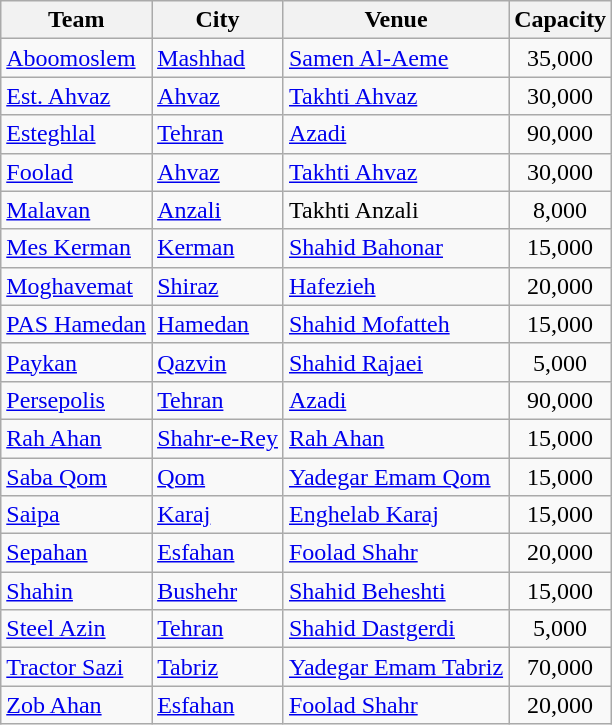<table class="wikitable sortable" style="text-align:left;">
<tr>
<th>Team</th>
<th>City</th>
<th>Venue</th>
<th>Capacity</th>
</tr>
<tr>
<td><a href='#'>Aboomoslem</a></td>
<td><a href='#'>Mashhad</a></td>
<td><a href='#'>Samen Al-Aeme</a></td>
<td align="center">35,000</td>
</tr>
<tr>
<td><a href='#'>Est. Ahvaz</a></td>
<td><a href='#'>Ahvaz</a></td>
<td><a href='#'>Takhti Ahvaz</a></td>
<td align="center">30,000</td>
</tr>
<tr>
<td><a href='#'>Esteghlal</a></td>
<td><a href='#'>Tehran</a></td>
<td><a href='#'>Azadi</a></td>
<td align="center">90,000</td>
</tr>
<tr>
<td><a href='#'>Foolad</a></td>
<td><a href='#'>Ahvaz</a></td>
<td><a href='#'>Takhti Ahvaz</a></td>
<td align="center">30,000</td>
</tr>
<tr>
<td><a href='#'>Malavan</a></td>
<td><a href='#'>Anzali</a></td>
<td>Takhti Anzali</td>
<td align="center">8,000</td>
</tr>
<tr>
<td><a href='#'>Mes Kerman</a></td>
<td><a href='#'>Kerman</a></td>
<td><a href='#'>Shahid Bahonar</a></td>
<td align="center">15,000</td>
</tr>
<tr>
<td><a href='#'>Moghavemat</a></td>
<td><a href='#'>Shiraz</a></td>
<td><a href='#'>Hafezieh</a></td>
<td align="center">20,000</td>
</tr>
<tr>
<td><a href='#'>PAS Hamedan</a></td>
<td><a href='#'>Hamedan</a></td>
<td><a href='#'>Shahid Mofatteh</a></td>
<td align="center">15,000</td>
</tr>
<tr>
<td><a href='#'>Paykan</a></td>
<td><a href='#'>Qazvin</a></td>
<td><a href='#'>Shahid Rajaei</a></td>
<td align="center">5,000</td>
</tr>
<tr>
<td><a href='#'>Persepolis</a></td>
<td><a href='#'>Tehran</a></td>
<td><a href='#'>Azadi</a></td>
<td align="center">90,000</td>
</tr>
<tr>
<td><a href='#'>Rah Ahan</a></td>
<td><a href='#'>Shahr-e-Rey</a></td>
<td><a href='#'>Rah Ahan</a></td>
<td align="center">15,000</td>
</tr>
<tr>
<td><a href='#'>Saba Qom</a></td>
<td><a href='#'>Qom</a></td>
<td><a href='#'>Yadegar Emam Qom</a></td>
<td align="center">15,000</td>
</tr>
<tr>
<td><a href='#'>Saipa</a></td>
<td><a href='#'>Karaj</a></td>
<td><a href='#'>Enghelab Karaj</a></td>
<td align="center">15,000</td>
</tr>
<tr>
<td><a href='#'>Sepahan</a></td>
<td><a href='#'>Esfahan</a></td>
<td><a href='#'>Foolad Shahr</a></td>
<td align="center">20,000</td>
</tr>
<tr>
<td><a href='#'>Shahin</a></td>
<td><a href='#'>Bushehr</a></td>
<td><a href='#'>Shahid Beheshti</a></td>
<td align="center">15,000</td>
</tr>
<tr>
<td><a href='#'>Steel Azin</a></td>
<td><a href='#'>Tehran</a></td>
<td><a href='#'>Shahid Dastgerdi</a></td>
<td align="center">5,000</td>
</tr>
<tr>
<td><a href='#'>Tractor Sazi</a></td>
<td><a href='#'>Tabriz</a></td>
<td><a href='#'>Yadegar Emam Tabriz</a></td>
<td align="center">70,000</td>
</tr>
<tr>
<td><a href='#'>Zob Ahan</a></td>
<td><a href='#'>Esfahan</a></td>
<td><a href='#'>Foolad Shahr</a></td>
<td align="center">20,000</td>
</tr>
</table>
